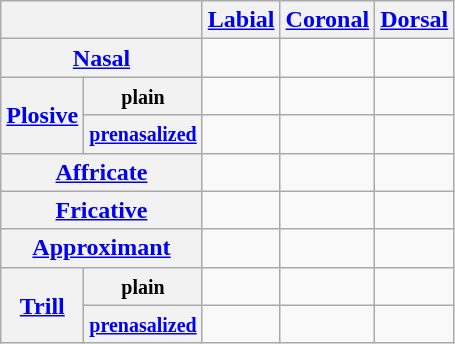<table class="wikitable" style="text-align: center;">
<tr>
<th colspan="2"></th>
<th><a href='#'>Labial</a></th>
<th><a href='#'>Coronal</a></th>
<th><a href='#'>Dorsal</a></th>
</tr>
<tr>
<th colspan="2"><a href='#'>Nasal</a></th>
<td></td>
<td></td>
<td></td>
</tr>
<tr>
<th rowspan="2"><a href='#'>Plosive</a></th>
<th><small>plain</small></th>
<td></td>
<td></td>
<td></td>
</tr>
<tr>
<th><small><a href='#'>prenasalized</a></small></th>
<td></td>
<td></td>
<td></td>
</tr>
<tr>
<th colspan="2"><a href='#'>Affricate</a></th>
<td></td>
<td></td>
<td></td>
</tr>
<tr>
<th colspan="2"><a href='#'>Fricative</a></th>
<td></td>
<td></td>
<td></td>
</tr>
<tr>
<th colspan="2"><a href='#'>Approximant</a></th>
<td></td>
<td></td>
<td></td>
</tr>
<tr>
<th rowspan="2"><a href='#'>Trill</a></th>
<th><small>plain</small></th>
<td></td>
<td></td>
<td></td>
</tr>
<tr>
<th><a href='#'><small>prenasalized</small></a></th>
<td></td>
<td></td>
<td></td>
</tr>
</table>
